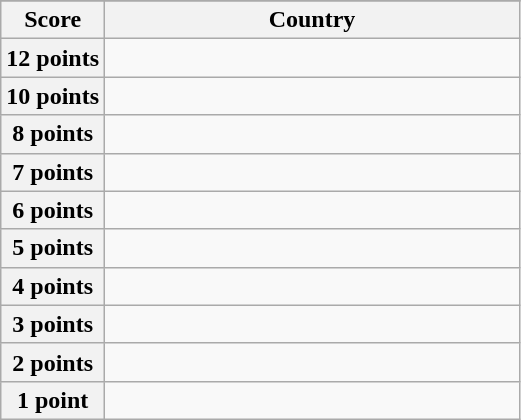<table class="wikitable">
<tr>
</tr>
<tr>
<th scope="col" width="20%">Score</th>
<th scope="col">Country</th>
</tr>
<tr>
<th scope="row">12 points</th>
<td></td>
</tr>
<tr>
<th scope="row">10 points</th>
<td></td>
</tr>
<tr>
<th scope="row">8 points</th>
<td></td>
</tr>
<tr>
<th scope="row">7 points</th>
<td></td>
</tr>
<tr>
<th scope="row">6 points</th>
<td></td>
</tr>
<tr>
<th scope="row">5 points</th>
<td></td>
</tr>
<tr>
<th scope="row">4 points</th>
<td></td>
</tr>
<tr>
<th scope="row">3 points</th>
<td></td>
</tr>
<tr>
<th scope="row">2 points</th>
<td></td>
</tr>
<tr>
<th scope="row">1 point</th>
<td></td>
</tr>
</table>
